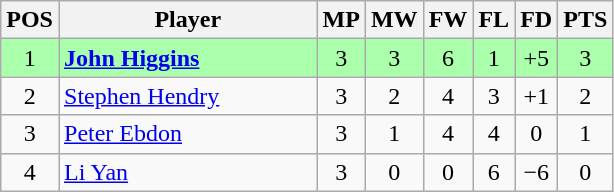<table class="wikitable" style="text-align: center;">
<tr>
<th width=20>POS</th>
<th width=165>Player</th>
<th width=20>MP</th>
<th width=20>MW</th>
<th width=20>FW</th>
<th width=20>FL</th>
<th width=20>FD</th>
<th width=20>PTS</th>
</tr>
<tr style="background:#aaffaa;">
<td>1</td>
<td style="text-align:left;"> <strong><a href='#'>John Higgins</a></strong></td>
<td>3</td>
<td>3</td>
<td>6</td>
<td>1</td>
<td>+5</td>
<td>3</td>
</tr>
<tr>
<td>2</td>
<td style="text-align:left;"> <a href='#'>Stephen Hendry</a></td>
<td>3</td>
<td>2</td>
<td>4</td>
<td>3</td>
<td>+1</td>
<td>2</td>
</tr>
<tr>
<td>3</td>
<td style="text-align:left;"> <a href='#'>Peter Ebdon</a></td>
<td>3</td>
<td>1</td>
<td>4</td>
<td>4</td>
<td>0</td>
<td>1</td>
</tr>
<tr>
<td>4</td>
<td style="text-align:left;"> <a href='#'>Li Yan</a></td>
<td>3</td>
<td>0</td>
<td>0</td>
<td>6</td>
<td>−6</td>
<td>0</td>
</tr>
</table>
